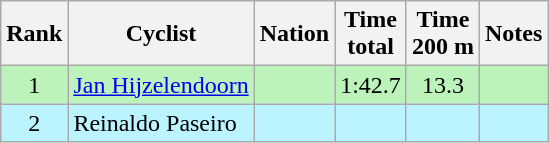<table class="wikitable sortable" style="text-align:center">
<tr>
<th>Rank</th>
<th>Cyclist</th>
<th>Nation</th>
<th>Time<br>total</th>
<th>Time<br>200 m</th>
<th>Notes</th>
</tr>
<tr bgcolor=bbf3bb>
<td>1</td>
<td align=left><a href='#'>Jan Hijzelendoorn</a></td>
<td align=left></td>
<td>1:42.7</td>
<td>13.3</td>
<td></td>
</tr>
<tr bgcolor=bbf3ff>
<td>2</td>
<td align=left>Reinaldo Paseiro</td>
<td align=left></td>
<td></td>
<td></td>
<td></td>
</tr>
</table>
